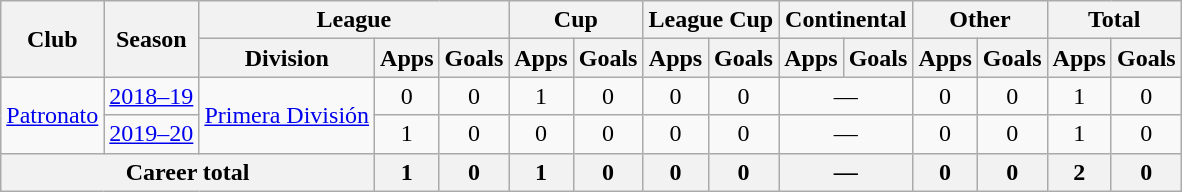<table class="wikitable" style="text-align:center">
<tr>
<th rowspan="2">Club</th>
<th rowspan="2">Season</th>
<th colspan="3">League</th>
<th colspan="2">Cup</th>
<th colspan="2">League Cup</th>
<th colspan="2">Continental</th>
<th colspan="2">Other</th>
<th colspan="2">Total</th>
</tr>
<tr>
<th>Division</th>
<th>Apps</th>
<th>Goals</th>
<th>Apps</th>
<th>Goals</th>
<th>Apps</th>
<th>Goals</th>
<th>Apps</th>
<th>Goals</th>
<th>Apps</th>
<th>Goals</th>
<th>Apps</th>
<th>Goals</th>
</tr>
<tr>
<td rowspan="2"><a href='#'>Patronato</a></td>
<td><a href='#'>2018–19</a></td>
<td rowspan="2"><a href='#'>Primera División</a></td>
<td>0</td>
<td>0</td>
<td>1</td>
<td>0</td>
<td>0</td>
<td>0</td>
<td colspan="2">—</td>
<td>0</td>
<td>0</td>
<td>1</td>
<td>0</td>
</tr>
<tr>
<td><a href='#'>2019–20</a></td>
<td>1</td>
<td>0</td>
<td>0</td>
<td>0</td>
<td>0</td>
<td>0</td>
<td colspan="2">—</td>
<td>0</td>
<td>0</td>
<td>1</td>
<td>0</td>
</tr>
<tr>
<th colspan="3">Career total</th>
<th>1</th>
<th>0</th>
<th>1</th>
<th>0</th>
<th>0</th>
<th>0</th>
<th colspan="2">—</th>
<th>0</th>
<th>0</th>
<th>2</th>
<th>0</th>
</tr>
</table>
